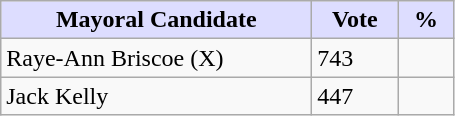<table class="wikitable">
<tr>
<th style="background:#ddf; width:200px;">Mayoral Candidate </th>
<th style="background:#ddf; width:50px;">Vote</th>
<th style="background:#ddf; width:30px;">%</th>
</tr>
<tr>
<td>Raye-Ann Briscoe (X)</td>
<td>743</td>
<td></td>
</tr>
<tr>
<td>Jack Kelly</td>
<td>447</td>
<td></td>
</tr>
</table>
